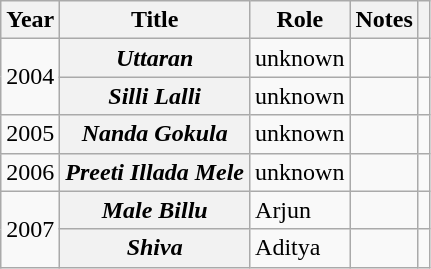<table class="wikitable sortable plainrowheaders">
<tr style="text-align:center;">
<th scope="col">Year</th>
<th scope="col">Title</th>
<th scope="col">Role</th>
<th class="unsortable" scope="col">Notes</th>
<th class="unsortable" scope="col"></th>
</tr>
<tr>
<td rowspan="2">2004</td>
<th scope="row"><em>Uttaran</em></th>
<td>unknown</td>
<td></td>
<td style="text-align: center;"></td>
</tr>
<tr>
<th scope="row"><em>Silli Lalli</em></th>
<td>unknown</td>
<td></td>
<td style="text-align: center;"></td>
</tr>
<tr>
<td>2005</td>
<th scope="row"><em>Nanda Gokula</em></th>
<td>unknown</td>
<td></td>
<td style="text-align: center;"></td>
</tr>
<tr>
<td>2006</td>
<th scope="row"><em>Preeti Illada Mele</em></th>
<td>unknown</td>
<td></td>
<td style="text-align: center;"></td>
</tr>
<tr>
<td rowspan="2">2007</td>
<th scope="row"><em>Male Billu</em></th>
<td>Arjun</td>
<td></td>
<td style="text-align: center;"></td>
</tr>
<tr>
<th scope="row"><em>Shiva</em></th>
<td>Aditya</td>
<td></td>
<td style="text-align: center;"></td>
</tr>
</table>
